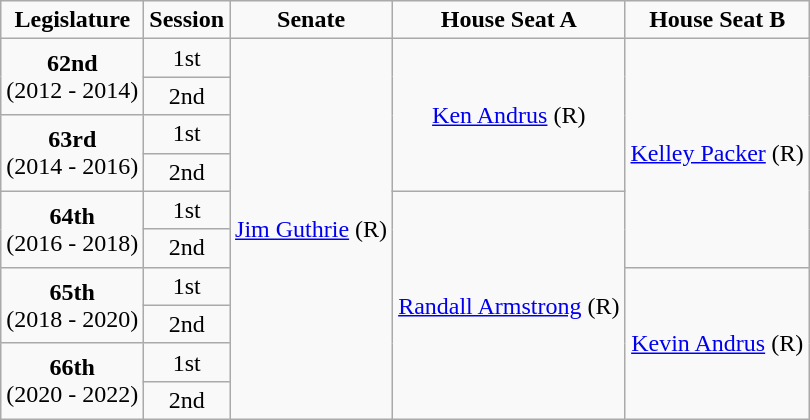<table class=wikitable style="text-align:center">
<tr>
<td><strong>Legislature</strong></td>
<td><strong>Session</strong></td>
<td><strong>Senate</strong></td>
<td><strong>House Seat A</strong></td>
<td><strong>House Seat B</strong></td>
</tr>
<tr>
<td rowspan="2" colspan="1" style="text-align: center;"><strong>62nd</strong> <br> (2012 - 2014)</td>
<td>1st</td>
<td rowspan="10" colspan="1" style="text-align: center;" ><a href='#'>Jim Guthrie</a> (R)</td>
<td rowspan="4" colspan="1" style="text-align: center;" ><a href='#'>Ken Andrus</a> (R)</td>
<td rowspan="6" colspan="1" style="text-align: center;" ><a href='#'>Kelley Packer</a> (R)</td>
</tr>
<tr>
<td>2nd</td>
</tr>
<tr>
<td rowspan="2" colspan="1" style="text-align: center;"><strong>63rd</strong> <br> (2014 - 2016)</td>
<td>1st</td>
</tr>
<tr>
<td>2nd</td>
</tr>
<tr>
<td rowspan="2" colspan="1" style="text-align: center;"><strong>64th</strong> <br> (2016 - 2018)</td>
<td>1st</td>
<td rowspan="6" colspan="1" style="text-align: center;" ><a href='#'>Randall Armstrong</a> (R)</td>
</tr>
<tr>
<td>2nd</td>
</tr>
<tr>
<td rowspan="2" colspan="1" style="text-align: center;"><strong>65th</strong> <br> (2018 - 2020)</td>
<td>1st</td>
<td rowspan="4" colspan="1" style="text-align: center;" ><a href='#'>Kevin Andrus</a> (R)</td>
</tr>
<tr>
<td>2nd</td>
</tr>
<tr>
<td rowspan="2" colspan="1" style="text-align: center;"><strong>66th</strong> <br> (2020 - 2022)</td>
<td>1st</td>
</tr>
<tr>
<td>2nd</td>
</tr>
</table>
